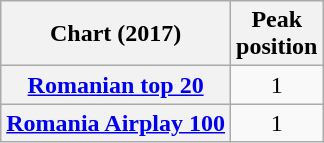<table class="wikitable plainrowheaders" style="text-align:center">
<tr>
<th>Chart (2017)</th>
<th>Peak<br>position</th>
</tr>
<tr>
<th scope="row"><a href='#'>Romanian top 20</a></th>
<td>1</td>
</tr>
<tr>
<th scope="row"><a href='#'>Romania Airplay 100</a></th>
<td>1</td>
</tr>
</table>
